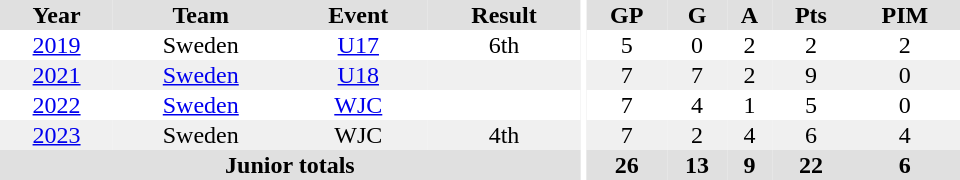<table border="0" cellpadding="1" cellspacing="0" ID="Table3" style="text-align:center; width:40em;">
<tr bgcolor="#e0e0e0">
<th>Year</th>
<th>Team</th>
<th>Event</th>
<th>Result</th>
<th rowspan="99" bgcolor="#ffffff"></th>
<th>GP</th>
<th>G</th>
<th>A</th>
<th>Pts</th>
<th>PIM</th>
</tr>
<tr>
<td><a href='#'>2019</a></td>
<td>Sweden</td>
<td><a href='#'>U17</a></td>
<td>6th</td>
<td>5</td>
<td>0</td>
<td>2</td>
<td>2</td>
<td>2</td>
</tr>
<tr bgcolor="#f0f0f0">
<td><a href='#'>2021</a></td>
<td><a href='#'>Sweden</a></td>
<td><a href='#'>U18</a></td>
<td></td>
<td>7</td>
<td>7</td>
<td>2</td>
<td>9</td>
<td>0</td>
</tr>
<tr>
<td><a href='#'>2022</a></td>
<td><a href='#'>Sweden</a></td>
<td><a href='#'>WJC</a></td>
<td></td>
<td>7</td>
<td>4</td>
<td>1</td>
<td>5</td>
<td>0</td>
</tr>
<tr bgcolor="#f0f0f0">
<td><a href='#'>2023</a></td>
<td>Sweden</td>
<td>WJC</td>
<td>4th</td>
<td>7</td>
<td>2</td>
<td>4</td>
<td>6</td>
<td>4</td>
</tr>
<tr bgcolor="#e0e0e0">
<th colspan="4">Junior totals</th>
<th>26</th>
<th>13</th>
<th>9</th>
<th>22</th>
<th>6</th>
</tr>
</table>
